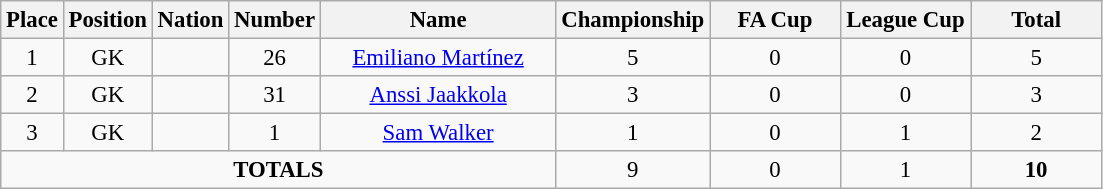<table class="wikitable" style="font-size: 95%; text-align: center;">
<tr>
<th width=20>Place</th>
<th width=20>Position</th>
<th width=20>Nation</th>
<th width=20>Number</th>
<th width=150>Name</th>
<th width=80>Championship</th>
<th width=80>FA Cup</th>
<th width=80>League Cup</th>
<th width=80><strong>Total</strong></th>
</tr>
<tr>
<td>1</td>
<td>GK</td>
<td></td>
<td>26</td>
<td><a href='#'>Emiliano Martínez</a></td>
<td>5</td>
<td>0</td>
<td>0</td>
<td>5</td>
</tr>
<tr>
<td>2</td>
<td>GK</td>
<td></td>
<td>31</td>
<td><a href='#'>Anssi Jaakkola</a></td>
<td>3</td>
<td>0</td>
<td>0</td>
<td>3</td>
</tr>
<tr>
<td>3</td>
<td>GK</td>
<td></td>
<td>1</td>
<td><a href='#'>Sam Walker</a></td>
<td>1</td>
<td>0</td>
<td>1</td>
<td>2</td>
</tr>
<tr>
<td colspan="5"><strong>TOTALS</strong></td>
<td>9</td>
<td>0</td>
<td>1</td>
<td><strong>10</strong></td>
</tr>
</table>
